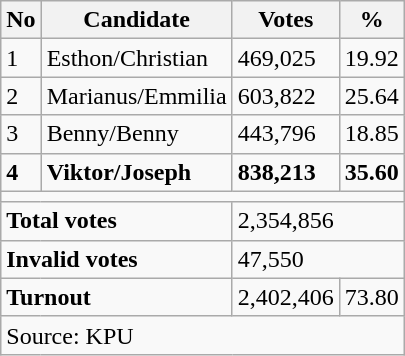<table class="wikitable">
<tr>
<th>No</th>
<th>Candidate</th>
<th>Votes</th>
<th>%</th>
</tr>
<tr>
<td>1</td>
<td>Esthon/Christian</td>
<td>469,025</td>
<td>19.92</td>
</tr>
<tr>
<td>2</td>
<td>Marianus/Emmilia</td>
<td>603,822</td>
<td>25.64</td>
</tr>
<tr>
<td>3</td>
<td>Benny/Benny</td>
<td>443,796</td>
<td>18.85</td>
</tr>
<tr>
<td><strong>4</strong></td>
<td><strong>Viktor/Joseph</strong></td>
<td><strong>838,213</strong></td>
<td><strong>35.60</strong></td>
</tr>
<tr>
<td colspan=4></td>
</tr>
<tr>
<td colspan=2><strong>Total votes</strong></td>
<td colspan=2>2,354,856</td>
</tr>
<tr>
<td colspan=2><strong>Invalid votes</strong></td>
<td colspan=2>47,550</td>
</tr>
<tr>
<td colspan=2><strong>Turnout</strong></td>
<td>2,402,406</td>
<td>73.80</td>
</tr>
<tr>
<td colspan=4>Source: KPU</td>
</tr>
</table>
